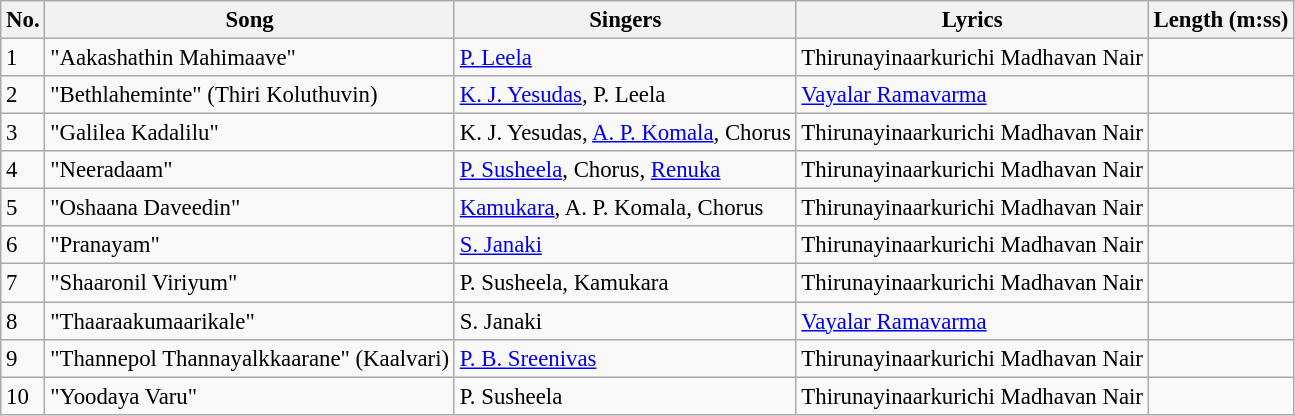<table class="wikitable" style="font-size:95%;">
<tr>
<th>No.</th>
<th>Song</th>
<th>Singers</th>
<th>Lyrics</th>
<th>Length (m:ss)</th>
</tr>
<tr>
<td>1</td>
<td>"Aakashathin Mahimaave"</td>
<td><a href='#'>P. Leela</a></td>
<td>Thirunayinaarkurichi Madhavan Nair</td>
<td></td>
</tr>
<tr>
<td>2</td>
<td>"Bethlaheminte" (Thiri Koluthuvin)</td>
<td><a href='#'>K. J. Yesudas</a>, P. Leela</td>
<td><a href='#'>Vayalar Ramavarma</a></td>
<td></td>
</tr>
<tr>
<td>3</td>
<td>"Galilea Kadalilu"</td>
<td>K. J. Yesudas, <a href='#'>A. P. Komala</a>, Chorus</td>
<td>Thirunayinaarkurichi Madhavan Nair</td>
<td></td>
</tr>
<tr>
<td>4</td>
<td>"Neeradaam"</td>
<td><a href='#'>P. Susheela</a>, Chorus, <a href='#'>Renuka</a></td>
<td>Thirunayinaarkurichi Madhavan Nair</td>
<td></td>
</tr>
<tr>
<td>5</td>
<td>"Oshaana Daveedin"</td>
<td><a href='#'>Kamukara</a>, A. P. Komala, Chorus</td>
<td>Thirunayinaarkurichi Madhavan Nair</td>
<td></td>
</tr>
<tr>
<td>6</td>
<td>"Pranayam"</td>
<td><a href='#'>S. Janaki</a></td>
<td>Thirunayinaarkurichi Madhavan Nair</td>
<td></td>
</tr>
<tr>
<td>7</td>
<td>"Shaaronil Viriyum"</td>
<td>P. Susheela, Kamukara</td>
<td>Thirunayinaarkurichi Madhavan Nair</td>
<td></td>
</tr>
<tr>
<td>8</td>
<td>"Thaaraakumaarikale"</td>
<td>S. Janaki</td>
<td><a href='#'>Vayalar Ramavarma</a></td>
<td></td>
</tr>
<tr>
<td>9</td>
<td>"Thannepol Thannayalkkaarane" (Kaalvari)</td>
<td><a href='#'>P. B. Sreenivas</a></td>
<td>Thirunayinaarkurichi Madhavan Nair</td>
<td></td>
</tr>
<tr>
<td>10</td>
<td>"Yoodaya Varu"</td>
<td>P. Susheela</td>
<td>Thirunayinaarkurichi Madhavan Nair</td>
<td></td>
</tr>
</table>
